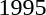<table>
<tr>
<td>1995</td>
<td></td>
<td></td>
<td></td>
</tr>
</table>
